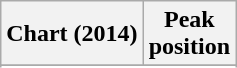<table class="wikitable sortable">
<tr>
<th>Chart (2014)</th>
<th>Peak<br>position</th>
</tr>
<tr>
</tr>
<tr>
</tr>
</table>
